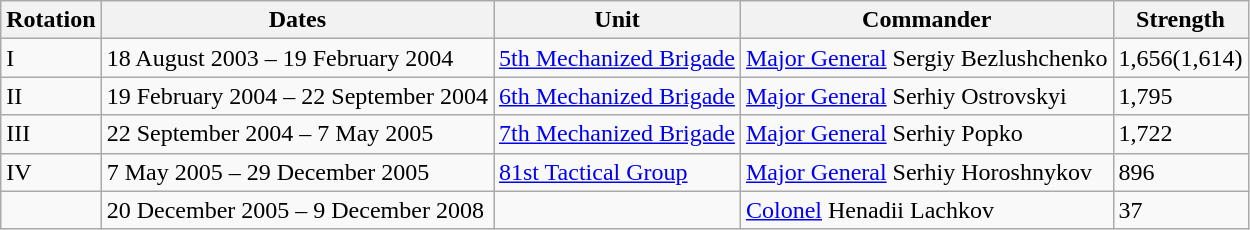<table class="wikitable">
<tr>
<th>Rotation</th>
<th>Dates</th>
<th>Unit</th>
<th>Commander</th>
<th>Strength</th>
</tr>
<tr>
<td>I</td>
<td>18 August 2003 – 19 February 2004</td>
<td><a href='#'>5th Mechanized Brigade</a></td>
<td><a href='#'>Major General</a> Sergiy Bezlushchenko</td>
<td>1,656(1,614)</td>
</tr>
<tr>
<td>II</td>
<td>19 February 2004 – 22 September 2004</td>
<td><a href='#'>6th Mechanized Brigade</a></td>
<td><a href='#'>Major General</a> Serhiy Ostrovskyi</td>
<td>1,795</td>
</tr>
<tr>
<td>III</td>
<td>22 September 2004 – 7 May 2005</td>
<td><a href='#'>7th Mechanized Brigade</a></td>
<td><a href='#'>Major General</a> Serhiy Popko</td>
<td>1,722</td>
</tr>
<tr>
<td>IV</td>
<td>7 May 2005 – 29 December 2005</td>
<td><a href='#'>81st Tactical Group</a></td>
<td><a href='#'>Major General</a> Serhiy Horoshnykov</td>
<td>896</td>
</tr>
<tr>
<td></td>
<td>20 December 2005 – 9 December 2008</td>
<td></td>
<td><a href='#'>Colonel</a> Henadii Lachkov</td>
<td>37</td>
</tr>
</table>
